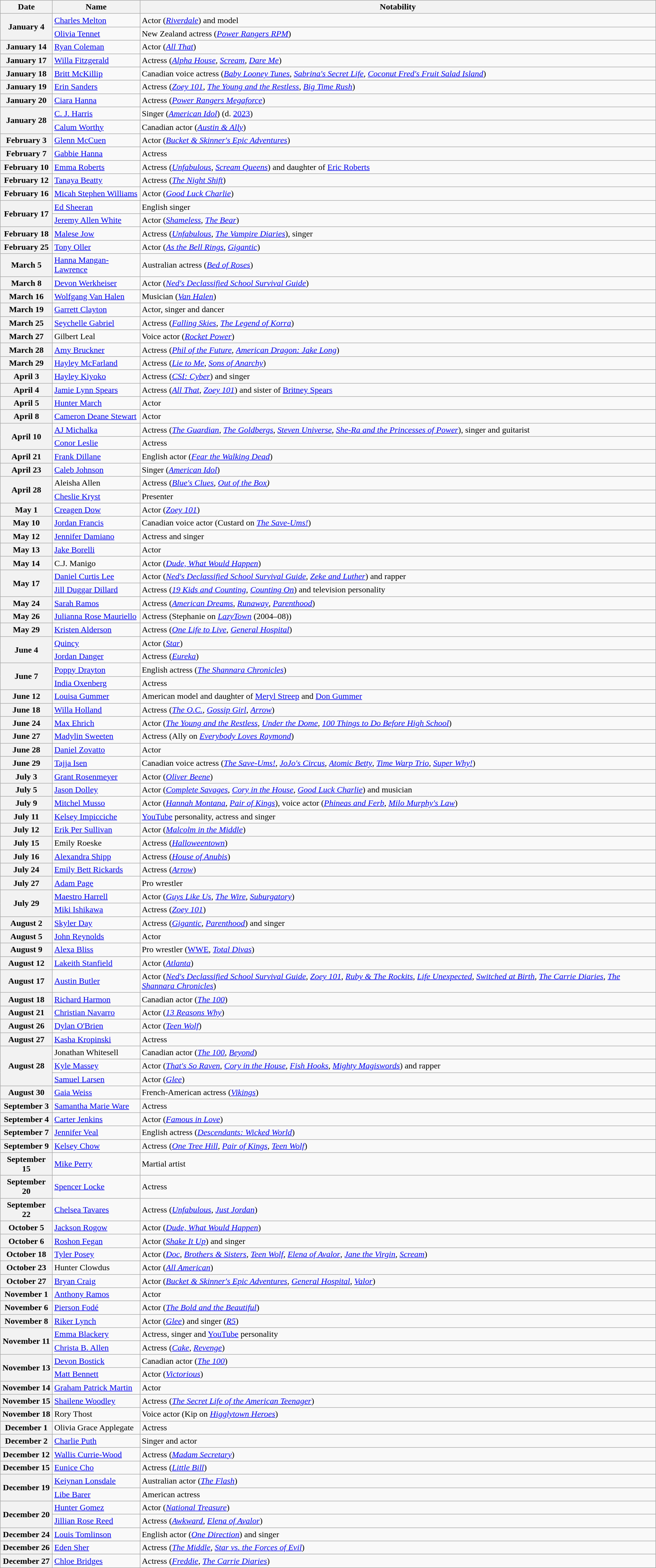<table class="wikitable">
<tr>
<th>Date</th>
<th>Name</th>
<th>Notability</th>
</tr>
<tr>
<th rowspan="2">January 4</th>
<td><a href='#'>Charles Melton</a></td>
<td>Actor (<em><a href='#'>Riverdale</a></em>) and model</td>
</tr>
<tr>
<td><a href='#'>Olivia Tennet</a></td>
<td>New Zealand actress (<em><a href='#'>Power Rangers RPM</a></em>)</td>
</tr>
<tr>
<th>January 14</th>
<td><a href='#'>Ryan Coleman</a></td>
<td>Actor (<em><a href='#'>All That</a></em>)</td>
</tr>
<tr>
<th>January 17</th>
<td><a href='#'>Willa Fitzgerald</a></td>
<td>Actress (<em><a href='#'>Alpha House</a></em>, <em><a href='#'>Scream</a></em>, <em><a href='#'>Dare Me</a></em>)</td>
</tr>
<tr>
<th>January 18</th>
<td><a href='#'>Britt McKillip</a></td>
<td>Canadian voice actress (<em><a href='#'>Baby Looney Tunes</a></em>, <em><a href='#'>Sabrina's Secret Life</a></em>, <em><a href='#'>Coconut Fred's Fruit Salad Island</a></em>)</td>
</tr>
<tr>
<th>January 19</th>
<td><a href='#'>Erin Sanders</a></td>
<td>Actress (<em><a href='#'>Zoey 101</a></em>, <em><a href='#'>The Young and the Restless</a></em>, <em><a href='#'>Big Time Rush</a></em>)</td>
</tr>
<tr>
<th>January 20</th>
<td><a href='#'>Ciara Hanna</a></td>
<td>Actress (<em><a href='#'>Power Rangers Megaforce</a></em>)</td>
</tr>
<tr>
<th rowspan="2">January 28</th>
<td><a href='#'>C. J. Harris</a></td>
<td>Singer (<em><a href='#'>American Idol</a></em>) (d. <a href='#'>2023</a>)</td>
</tr>
<tr>
<td><a href='#'>Calum Worthy</a></td>
<td>Canadian actor (<em><a href='#'>Austin & Ally</a></em>)</td>
</tr>
<tr>
<th>February 3</th>
<td><a href='#'>Glenn McCuen</a></td>
<td>Actor (<em><a href='#'>Bucket & Skinner's Epic Adventures</a></em>)</td>
</tr>
<tr>
<th>February 7</th>
<td><a href='#'>Gabbie Hanna</a></td>
<td>Actress</td>
</tr>
<tr>
<th>February 10</th>
<td><a href='#'>Emma Roberts</a></td>
<td>Actress (<em><a href='#'>Unfabulous</a></em>, <em><a href='#'>Scream Queens</a></em>) and daughter of <a href='#'>Eric Roberts</a></td>
</tr>
<tr>
<th>February 12</th>
<td><a href='#'>Tanaya Beatty</a></td>
<td>Actress (<em><a href='#'>The Night Shift</a></em>)</td>
</tr>
<tr>
<th>February 16</th>
<td><a href='#'>Micah Stephen Williams</a></td>
<td>Actor (<em><a href='#'>Good Luck Charlie</a></em>)</td>
</tr>
<tr>
<th rowspan="2">February 17</th>
<td><a href='#'>Ed Sheeran</a></td>
<td>English singer</td>
</tr>
<tr>
<td><a href='#'>Jeremy Allen White</a></td>
<td>Actor (<em><a href='#'>Shameless</a></em>, <em><a href='#'>The Bear</a></em>)</td>
</tr>
<tr>
<th>February 18</th>
<td><a href='#'>Malese Jow</a></td>
<td>Actress (<em><a href='#'>Unfabulous</a></em>, <em><a href='#'>The Vampire Diaries</a></em>), singer</td>
</tr>
<tr>
<th>February 25</th>
<td><a href='#'>Tony Oller</a></td>
<td>Actor (<em><a href='#'>As the Bell Rings</a></em>, <em><a href='#'>Gigantic</a></em>)</td>
</tr>
<tr>
<th>March 5</th>
<td><a href='#'>Hanna Mangan-Lawrence</a></td>
<td>Australian actress (<em><a href='#'>Bed of Roses</a></em>)</td>
</tr>
<tr>
<th>March 8</th>
<td><a href='#'>Devon Werkheiser</a></td>
<td>Actor (<em><a href='#'>Ned's Declassified School Survival Guide</a></em>)</td>
</tr>
<tr>
<th>March 16</th>
<td><a href='#'>Wolfgang Van Halen</a></td>
<td>Musician (<em><a href='#'>Van Halen</a></em>)</td>
</tr>
<tr>
<th>March 19</th>
<td><a href='#'>Garrett Clayton</a></td>
<td>Actor, singer and dancer</td>
</tr>
<tr>
<th>March 25</th>
<td><a href='#'>Seychelle Gabriel</a></td>
<td>Actress (<em><a href='#'>Falling Skies</a></em>, <em><a href='#'>The Legend of Korra</a></em>)</td>
</tr>
<tr>
<th>March 27</th>
<td>Gilbert Leal</td>
<td>Voice actor (<em><a href='#'>Rocket Power</a></em>)</td>
</tr>
<tr>
<th>March 28</th>
<td><a href='#'>Amy Bruckner</a></td>
<td>Actress (<em><a href='#'>Phil of the Future</a></em>, <em><a href='#'>American Dragon: Jake Long</a></em>)</td>
</tr>
<tr>
<th>March 29</th>
<td><a href='#'>Hayley McFarland</a></td>
<td>Actress (<em><a href='#'>Lie to Me</a></em>, <em><a href='#'>Sons of Anarchy</a></em>)</td>
</tr>
<tr>
<th>April 3</th>
<td><a href='#'>Hayley Kiyoko</a></td>
<td>Actress  (<em><a href='#'>CSI: Cyber</a></em>) and singer</td>
</tr>
<tr>
<th>April 4</th>
<td><a href='#'>Jamie Lynn Spears</a></td>
<td>Actress (<em><a href='#'>All That</a></em>, <em><a href='#'>Zoey 101</a></em>) and sister of <a href='#'>Britney Spears</a></td>
</tr>
<tr>
<th>April 5</th>
<td><a href='#'>Hunter March</a></td>
<td>Actor</td>
</tr>
<tr>
<th>April 8</th>
<td><a href='#'>Cameron Deane Stewart</a></td>
<td>Actor</td>
</tr>
<tr>
<th rowspan="2">April 10</th>
<td><a href='#'>AJ Michalka</a></td>
<td>Actress (<em><a href='#'>The Guardian</a></em>, <em><a href='#'>The Goldbergs</a></em>, <em><a href='#'>Steven Universe</a></em>, <em><a href='#'>She-Ra and the Princesses of Power</a></em>), singer and guitarist</td>
</tr>
<tr>
<td><a href='#'>Conor Leslie</a></td>
<td>Actress</td>
</tr>
<tr>
<th>April 21</th>
<td><a href='#'>Frank Dillane</a></td>
<td>English actor (<em><a href='#'>Fear the Walking Dead</a></em>)</td>
</tr>
<tr>
<th>April 23</th>
<td><a href='#'>Caleb Johnson</a></td>
<td>Singer (<em><a href='#'>American Idol</a></em>)</td>
</tr>
<tr>
<th rowspan="2">April 28</th>
<td>Aleisha Allen</td>
<td>Actress (<em><a href='#'>Blue's Clues</a>, <a href='#'>Out of the Box</a>)</em></td>
</tr>
<tr>
<td><a href='#'>Cheslie Kryst</a></td>
<td>Presenter</td>
</tr>
<tr>
<th>May 1</th>
<td><a href='#'>Creagen Dow</a></td>
<td>Actor (<em><a href='#'>Zoey 101</a></em>)</td>
</tr>
<tr>
<th>May 10</th>
<td><a href='#'>Jordan Francis</a></td>
<td>Canadian voice actor (Custard on <em><a href='#'>The Save-Ums!</a></em>)</td>
</tr>
<tr>
<th>May 12</th>
<td><a href='#'>Jennifer Damiano</a></td>
<td>Actress and singer</td>
</tr>
<tr>
<th>May 13</th>
<td><a href='#'>Jake Borelli</a></td>
<td>Actor</td>
</tr>
<tr>
<th>May 14</th>
<td>C.J. Manigo</td>
<td>Actor (<em><a href='#'>Dude, What Would Happen</a></em>)</td>
</tr>
<tr>
<th rowspan="2">May 17</th>
<td><a href='#'>Daniel Curtis Lee</a></td>
<td>Actor (<em><a href='#'>Ned's Declassified School Survival Guide</a></em>, <em><a href='#'>Zeke and Luther</a></em>) and rapper</td>
</tr>
<tr>
<td><a href='#'>Jill Duggar Dillard</a></td>
<td>Actress (<em><a href='#'>19 Kids and Counting</a></em>, <em><a href='#'>Counting On</a></em>) and television personality</td>
</tr>
<tr>
<th>May 24</th>
<td><a href='#'>Sarah Ramos</a></td>
<td>Actress (<em><a href='#'>American Dreams</a></em>, <em><a href='#'>Runaway</a></em>, <em><a href='#'>Parenthood</a></em>)</td>
</tr>
<tr>
<th>May 26</th>
<td><a href='#'>Julianna Rose Mauriello</a></td>
<td>Actress (Stephanie on <em><a href='#'>LazyTown</a></em> (2004–08))</td>
</tr>
<tr>
<th>May 29</th>
<td><a href='#'>Kristen Alderson</a></td>
<td>Actress (<em><a href='#'>One Life to Live</a></em>, <em><a href='#'>General Hospital</a></em>)</td>
</tr>
<tr>
<th rowspan="2">June 4</th>
<td><a href='#'>Quincy</a></td>
<td>Actor (<em><a href='#'>Star</a></em>)</td>
</tr>
<tr>
<td><a href='#'>Jordan Danger</a></td>
<td>Actress (<em><a href='#'>Eureka</a></em>)</td>
</tr>
<tr>
<th rowspan="2">June 7</th>
<td><a href='#'>Poppy Drayton</a></td>
<td>English actress (<em><a href='#'>The Shannara Chronicles</a></em>)</td>
</tr>
<tr>
<td><a href='#'>India Oxenberg</a></td>
<td>Actress</td>
</tr>
<tr>
<th>June 12</th>
<td><a href='#'>Louisa Gummer</a></td>
<td>American model and daughter of <a href='#'>Meryl Streep</a> and <a href='#'>Don Gummer</a></td>
</tr>
<tr>
<th>June 18</th>
<td><a href='#'>Willa Holland</a></td>
<td>Actress (<em><a href='#'>The O.C.</a></em>, <em><a href='#'>Gossip Girl</a></em>, <em><a href='#'>Arrow</a></em>)</td>
</tr>
<tr>
<th>June 24</th>
<td><a href='#'>Max Ehrich</a></td>
<td>Actor (<em><a href='#'>The Young and the Restless</a></em>, <em><a href='#'>Under the Dome</a></em>, <em><a href='#'>100 Things to Do Before High School</a></em>)</td>
</tr>
<tr>
<th>June 27</th>
<td><a href='#'>Madylin Sweeten</a></td>
<td>Actress (Ally on <em><a href='#'>Everybody Loves Raymond</a></em>)</td>
</tr>
<tr>
<th>June 28</th>
<td><a href='#'>Daniel Zovatto</a></td>
<td>Actor</td>
</tr>
<tr>
<th>June 29</th>
<td><a href='#'>Tajja Isen</a></td>
<td>Canadian voice actress (<em><a href='#'>The Save-Ums!</a></em>, <em><a href='#'>JoJo's Circus</a></em>, <em><a href='#'>Atomic Betty</a></em>, <em><a href='#'>Time Warp Trio</a></em>, <em><a href='#'>Super Why!</a></em>)</td>
</tr>
<tr>
<th>July 3</th>
<td><a href='#'>Grant Rosenmeyer</a></td>
<td>Actor (<em><a href='#'>Oliver Beene</a></em>)</td>
</tr>
<tr>
<th>July 5</th>
<td><a href='#'>Jason Dolley</a></td>
<td>Actor (<em><a href='#'>Complete Savages</a></em>, <em><a href='#'>Cory in the House</a></em>, <em><a href='#'>Good Luck Charlie</a></em>) and musician</td>
</tr>
<tr>
<th>July 9</th>
<td><a href='#'>Mitchel Musso</a></td>
<td>Actor (<em><a href='#'>Hannah Montana</a></em>, <em><a href='#'>Pair of Kings</a></em>), voice actor (<em><a href='#'>Phineas and Ferb</a></em>, <em><a href='#'>Milo Murphy's Law</a></em>)</td>
</tr>
<tr>
<th>July 11</th>
<td><a href='#'>Kelsey Impicciche</a></td>
<td><a href='#'>YouTube</a> personality, actress and singer</td>
</tr>
<tr>
<th>July 12</th>
<td><a href='#'>Erik Per Sullivan</a></td>
<td>Actor (<em><a href='#'>Malcolm in the Middle</a></em>)</td>
</tr>
<tr>
<th>July 15</th>
<td>Emily Roeske</td>
<td>Actress (<em><a href='#'>Halloweentown</a></em>)</td>
</tr>
<tr>
<th>July 16</th>
<td><a href='#'>Alexandra Shipp</a></td>
<td>Actress (<em><a href='#'>House of Anubis</a></em>)</td>
</tr>
<tr>
<th>July 24</th>
<td><a href='#'>Emily Bett Rickards</a></td>
<td>Actress (<em><a href='#'>Arrow</a></em>)</td>
</tr>
<tr>
<th>July 27</th>
<td><a href='#'>Adam Page</a></td>
<td>Pro wrestler</td>
</tr>
<tr>
<th rowspan="2">July 29</th>
<td><a href='#'>Maestro Harrell</a></td>
<td>Actor (<em><a href='#'>Guys Like Us</a></em>, <em><a href='#'>The Wire</a></em>, <em><a href='#'>Suburgatory</a></em>)</td>
</tr>
<tr>
<td><a href='#'>Miki Ishikawa</a></td>
<td>Actress (<em><a href='#'>Zoey 101</a></em>)</td>
</tr>
<tr>
<th>August 2</th>
<td><a href='#'>Skyler Day</a></td>
<td>Actress (<em><a href='#'>Gigantic</a></em>, <em><a href='#'>Parenthood</a></em>) and singer</td>
</tr>
<tr>
<th>August 5</th>
<td><a href='#'>John Reynolds</a></td>
<td>Actor</td>
</tr>
<tr>
<th>August 9</th>
<td><a href='#'>Alexa Bliss</a></td>
<td>Pro wrestler (<a href='#'>WWE</a>, <em><a href='#'>Total Divas</a></em>)</td>
</tr>
<tr>
<th>August 12</th>
<td><a href='#'>Lakeith Stanfield</a></td>
<td>Actor (<em><a href='#'>Atlanta</a></em>)</td>
</tr>
<tr>
<th>August 17</th>
<td><a href='#'>Austin Butler</a></td>
<td>Actor (<em><a href='#'>Ned's Declassified School Survival Guide</a></em>, <em><a href='#'>Zoey 101</a></em>, <em><a href='#'>Ruby & The Rockits</a></em>, <em><a href='#'>Life Unexpected</a></em>, <em><a href='#'>Switched at Birth</a></em>, <em><a href='#'>The Carrie Diaries</a></em>, <em><a href='#'>The Shannara Chronicles</a></em>)</td>
</tr>
<tr>
<th>August 18</th>
<td><a href='#'>Richard Harmon</a></td>
<td>Canadian actor (<em><a href='#'>The 100</a></em>)</td>
</tr>
<tr>
<th>August 21</th>
<td><a href='#'>Christian Navarro</a></td>
<td>Actor (<em><a href='#'>13 Reasons Why</a></em>)</td>
</tr>
<tr>
<th>August 26</th>
<td><a href='#'>Dylan O'Brien</a></td>
<td>Actor (<em><a href='#'>Teen Wolf</a></em>)</td>
</tr>
<tr>
<th>August 27</th>
<td><a href='#'>Kasha Kropinski</a></td>
<td>Actress</td>
</tr>
<tr>
<th rowspan="3">August 28</th>
<td>Jonathan Whitesell</td>
<td>Canadian actor (<em><a href='#'>The 100</a></em>, <em><a href='#'>Beyond</a></em>)</td>
</tr>
<tr>
<td><a href='#'>Kyle Massey</a></td>
<td>Actor (<em><a href='#'>That's So Raven</a></em>, <em><a href='#'>Cory in the House</a></em>, <em><a href='#'>Fish Hooks</a></em>, <em><a href='#'>Mighty Magiswords</a></em>) and rapper</td>
</tr>
<tr>
<td><a href='#'>Samuel Larsen</a></td>
<td>Actor (<em><a href='#'>Glee</a></em>)</td>
</tr>
<tr>
<th>August 30</th>
<td><a href='#'>Gaia Weiss</a></td>
<td>French-American actress (<em><a href='#'>Vikings</a></em>)</td>
</tr>
<tr>
<th>September 3</th>
<td><a href='#'>Samantha Marie Ware</a></td>
<td>Actress</td>
</tr>
<tr>
<th>September 4</th>
<td><a href='#'>Carter Jenkins</a></td>
<td>Actor (<em><a href='#'>Famous in Love</a></em>)</td>
</tr>
<tr>
<th>September 7</th>
<td><a href='#'>Jennifer Veal</a></td>
<td>English actress (<em><a href='#'>Descendants: Wicked World</a></em>)</td>
</tr>
<tr>
<th>September 9</th>
<td><a href='#'>Kelsey Chow</a></td>
<td>Actress (<em><a href='#'>One Tree Hill</a></em>, <em><a href='#'>Pair of Kings</a></em>, <em><a href='#'>Teen Wolf</a></em>)</td>
</tr>
<tr>
<th>September 15</th>
<td><a href='#'>Mike Perry</a></td>
<td>Martial artist</td>
</tr>
<tr>
<th>September 20</th>
<td><a href='#'>Spencer Locke</a></td>
<td>Actress</td>
</tr>
<tr>
<th>September 22</th>
<td><a href='#'>Chelsea Tavares</a></td>
<td>Actress (<em><a href='#'>Unfabulous</a></em>, <em><a href='#'>Just Jordan</a></em>)</td>
</tr>
<tr>
<th>October 5</th>
<td><a href='#'>Jackson Rogow</a></td>
<td>Actor (<em><a href='#'>Dude, What Would Happen</a></em>)</td>
</tr>
<tr>
<th>October 6</th>
<td><a href='#'>Roshon Fegan</a></td>
<td>Actor (<em><a href='#'>Shake It Up</a></em>) and singer</td>
</tr>
<tr>
<th>October 18</th>
<td><a href='#'>Tyler Posey</a></td>
<td>Actor (<em><a href='#'>Doc</a></em>, <em><a href='#'>Brothers & Sisters</a></em>, <em><a href='#'>Teen Wolf</a></em>, <em><a href='#'>Elena of Avalor</a></em>, <em><a href='#'>Jane the Virgin</a></em>, <em><a href='#'>Scream</a></em>)</td>
</tr>
<tr>
<th>October 23</th>
<td>Hunter Clowdus</td>
<td>Actor (<em><a href='#'>All American</a></em>)</td>
</tr>
<tr>
<th>October 27</th>
<td><a href='#'>Bryan Craig</a></td>
<td>Actor (<em><a href='#'>Bucket & Skinner's Epic Adventures</a></em>, <em><a href='#'>General Hospital</a></em>, <em><a href='#'>Valor</a></em>)</td>
</tr>
<tr>
<th>November 1</th>
<td><a href='#'>Anthony Ramos</a></td>
<td>Actor</td>
</tr>
<tr>
<th>November 6</th>
<td><a href='#'>Pierson Fodé</a></td>
<td>Actor (<em><a href='#'>The Bold and the Beautiful</a></em>)</td>
</tr>
<tr>
<th>November 8</th>
<td><a href='#'>Riker Lynch</a></td>
<td>Actor (<em><a href='#'>Glee</a></em>) and singer (<em><a href='#'>R5</a></em>)</td>
</tr>
<tr>
<th rowspan="2">November 11</th>
<td><a href='#'>Emma Blackery</a></td>
<td>Actress, singer and <a href='#'>YouTube</a> personality</td>
</tr>
<tr>
<td><a href='#'>Christa B. Allen</a></td>
<td>Actress (<em><a href='#'>Cake</a></em>, <em><a href='#'>Revenge</a></em>)</td>
</tr>
<tr>
<th rowspan="2">November 13</th>
<td><a href='#'>Devon Bostick</a></td>
<td>Canadian actor (<em><a href='#'>The 100</a></em>)</td>
</tr>
<tr>
<td><a href='#'>Matt Bennett</a></td>
<td>Actor (<em><a href='#'>Victorious</a></em>)</td>
</tr>
<tr>
<th>November 14</th>
<td><a href='#'>Graham Patrick Martin</a></td>
<td>Actor</td>
</tr>
<tr>
<th>November 15</th>
<td><a href='#'>Shailene Woodley</a></td>
<td>Actress (<em><a href='#'>The Secret Life of the American Teenager</a></em>)</td>
</tr>
<tr>
<th>November 18</th>
<td>Rory Thost</td>
<td>Voice actor (Kip on <em><a href='#'>Higglytown Heroes</a></em>)</td>
</tr>
<tr>
<th>December 1</th>
<td>Olivia Grace Applegate</td>
<td>Actress</td>
</tr>
<tr>
<th>December 2</th>
<td><a href='#'>Charlie Puth</a></td>
<td>Singer and actor</td>
</tr>
<tr>
<th>December 12</th>
<td><a href='#'>Wallis Currie-Wood</a></td>
<td>Actress (<em><a href='#'>Madam Secretary</a></em>)</td>
</tr>
<tr>
<th>December 15</th>
<td><a href='#'>Eunice Cho</a></td>
<td>Actress (<em><a href='#'>Little Bill</a></em>)</td>
</tr>
<tr>
<th rowspan="2">December 19</th>
<td><a href='#'>Keiynan Lonsdale</a></td>
<td>Australian actor (<em><a href='#'>The Flash</a></em>)</td>
</tr>
<tr>
<td><a href='#'>Libe Barer</a></td>
<td>American actress</td>
</tr>
<tr>
<th rowspan="2">December 20</th>
<td><a href='#'>Hunter Gomez</a></td>
<td>Actor (<em><a href='#'>National Treasure</a></em>)</td>
</tr>
<tr>
<td><a href='#'>Jillian Rose Reed</a></td>
<td>Actress (<em><a href='#'>Awkward</a></em>, <em><a href='#'>Elena of Avalor</a></em>)</td>
</tr>
<tr>
<th>December 24</th>
<td><a href='#'>Louis Tomlinson</a></td>
<td>English actor (<em><a href='#'>One Direction</a></em>) and singer</td>
</tr>
<tr>
<th>December 26</th>
<td><a href='#'>Eden Sher</a></td>
<td>Actress (<em><a href='#'>The Middle</a></em>, <em><a href='#'>Star vs. the Forces of Evil</a></em>)</td>
</tr>
<tr>
<th>December 27</th>
<td><a href='#'>Chloe Bridges</a></td>
<td>Actress (<em><a href='#'>Freddie</a></em>, <em><a href='#'>The Carrie Diaries</a></em>)</td>
</tr>
</table>
